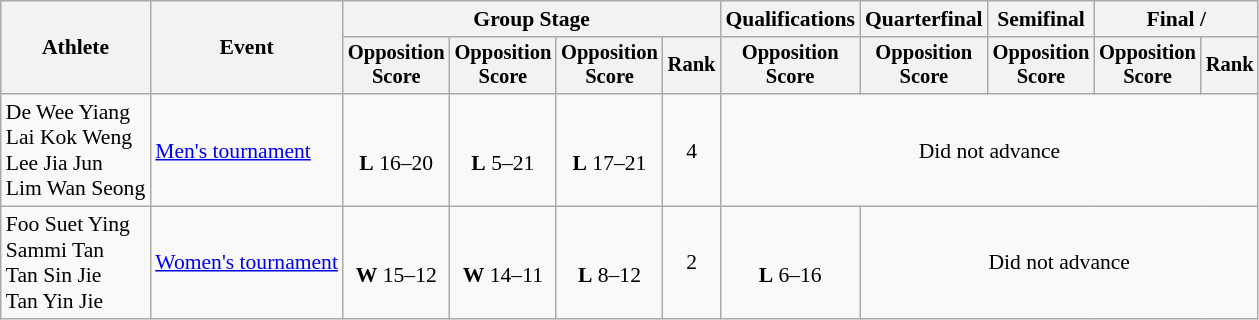<table class="wikitable" style="font-size:90%;text-align:center">
<tr>
<th rowspan="2">Athlete</th>
<th rowspan="2">Event</th>
<th colspan="4">Group Stage</th>
<th>Qualifications</th>
<th>Quarterfinal</th>
<th>Semifinal</th>
<th colspan="2">Final / </th>
</tr>
<tr style=font-size:95%>
<th>Opposition<br>Score</th>
<th>Opposition<br>Score</th>
<th>Opposition<br>Score</th>
<th>Rank</th>
<th>Opposition<br>Score</th>
<th>Opposition<br>Score</th>
<th>Opposition<br>Score</th>
<th>Opposition<br>Score</th>
<th>Rank</th>
</tr>
<tr>
<td align="left">De Wee Yiang<br>Lai Kok Weng<br>Lee Jia Jun<br>Lim Wan Seong</td>
<td align="left"><a href='#'>Men's tournament</a></td>
<td><br><strong>L</strong> 16–20</td>
<td><br><strong>L</strong> 5–21</td>
<td><br><strong>L</strong> 17–21</td>
<td>4</td>
<td colspan="5">Did not advance</td>
</tr>
<tr>
<td align="left">Foo Suet Ying<br>Sammi Tan<br>Tan Sin Jie<br>Tan Yin Jie</td>
<td align="left"><a href='#'>Women's tournament</a></td>
<td><br><strong>W</strong> 15–12</td>
<td><br><strong>W</strong> 14–11</td>
<td><br><strong>L</strong> 8–12</td>
<td>2 <strong></strong></td>
<td><br><strong>L</strong> 6–16</td>
<td colspan="4">Did not advance</td>
</tr>
</table>
